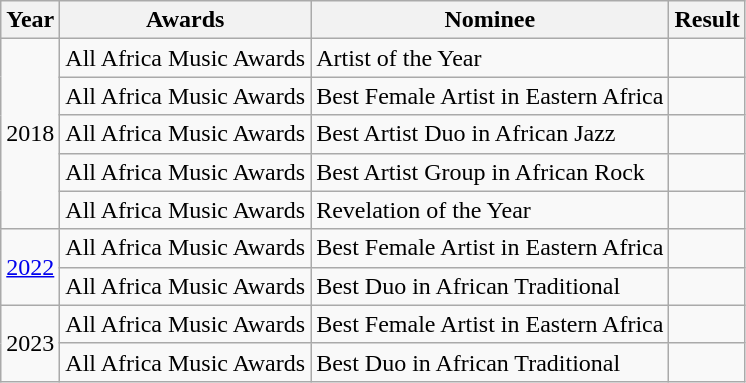<table class="wikitable">
<tr>
<th>Year</th>
<th>Awards</th>
<th>Nominee</th>
<th>Result</th>
</tr>
<tr>
<td rowspan="5">2018</td>
<td>All Africa Music Awards</td>
<td>Artist of the Year</td>
<td></td>
</tr>
<tr>
<td>All Africa Music Awards</td>
<td>Best Female Artist in Eastern Africa</td>
<td></td>
</tr>
<tr>
<td>All Africa Music Awards</td>
<td>Best Artist Duo in African Jazz</td>
<td></td>
</tr>
<tr>
<td>All Africa Music Awards</td>
<td>Best Artist Group in African Rock</td>
<td></td>
</tr>
<tr>
<td>All Africa Music Awards</td>
<td>Revelation of the Year</td>
<td></td>
</tr>
<tr>
<td rowspan="2"><a href='#'>2022</a></td>
<td>All Africa Music Awards</td>
<td>Best Female Artist in Eastern Africa</td>
<td></td>
</tr>
<tr>
<td>All Africa Music Awards</td>
<td>Best Duo in African Traditional</td>
<td></td>
</tr>
<tr>
<td rowspan="2">2023</td>
<td>All Africa Music Awards</td>
<td>Best Female Artist in Eastern Africa</td>
<td></td>
</tr>
<tr>
<td>All Africa Music Awards</td>
<td>Best Duo in African Traditional</td>
<td></td>
</tr>
</table>
